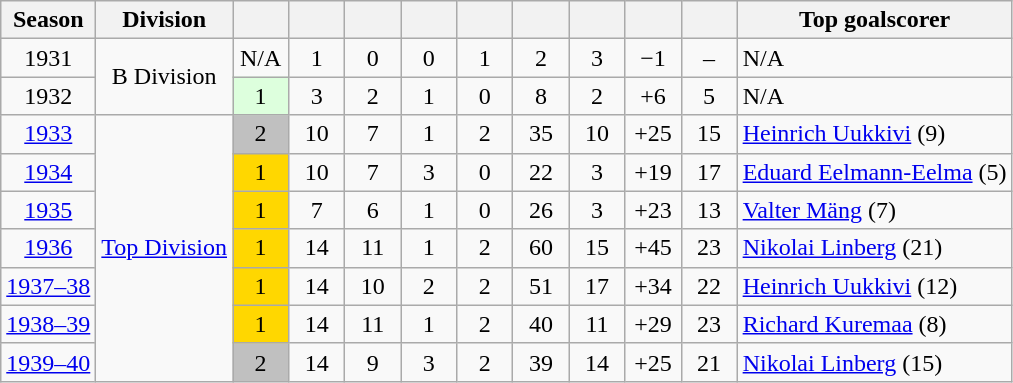<table class="wikitable">
<tr>
<th>Season</th>
<th>Division</th>
<th width=30px></th>
<th width=30px></th>
<th width=30px></th>
<th width=30px></th>
<th width=30px></th>
<th width=30px></th>
<th width=30px></th>
<th width=30px></th>
<th width=30px></th>
<th>Top goalscorer</th>
</tr>
<tr align=center>
<td>1931</td>
<td rowspan="2">B Division</td>
<td>N/A</td>
<td>1</td>
<td>0</td>
<td>0</td>
<td>1</td>
<td>2</td>
<td>3</td>
<td>−1</td>
<td>–</td>
<td align=left>N/A</td>
</tr>
<tr align=center>
<td>1932</td>
<td style="background:#DDFFDD;">1</td>
<td>3</td>
<td>2</td>
<td>1</td>
<td>0</td>
<td>8</td>
<td>2</td>
<td>+6</td>
<td>5</td>
<td align=left>N/A</td>
</tr>
<tr align=center>
<td><a href='#'>1933</a></td>
<td rowspan="7"><a href='#'>Top Division</a></td>
<td bgcolor="silver">2</td>
<td>10</td>
<td>7</td>
<td>1</td>
<td>2</td>
<td>35</td>
<td>10</td>
<td>+25</td>
<td>15</td>
<td align=left> <a href='#'>Heinrich Uukkivi</a> (9)</td>
</tr>
<tr align=center>
<td><a href='#'>1934</a></td>
<td bgcolor=gold>1</td>
<td>10</td>
<td>7</td>
<td>3</td>
<td>0</td>
<td>22</td>
<td>3</td>
<td>+19</td>
<td>17</td>
<td align=left> <a href='#'>Eduard Eelmann-Eelma</a> (5)</td>
</tr>
<tr align=center>
<td><a href='#'>1935</a></td>
<td bgcolor=gold>1</td>
<td>7</td>
<td>6</td>
<td>1</td>
<td>0</td>
<td>26</td>
<td>3</td>
<td>+23</td>
<td>13</td>
<td align=left> <a href='#'>Valter Mäng</a> (7)</td>
</tr>
<tr align=center>
<td><a href='#'>1936</a></td>
<td bgcolor=gold>1</td>
<td>14</td>
<td>11</td>
<td>1</td>
<td>2</td>
<td>60</td>
<td>15</td>
<td>+45</td>
<td>23</td>
<td align=left> <a href='#'>Nikolai Linberg</a> (21)</td>
</tr>
<tr align=center>
<td><a href='#'>1937–38</a></td>
<td bgcolor=gold>1</td>
<td>14</td>
<td>10</td>
<td>2</td>
<td>2</td>
<td>51</td>
<td>17</td>
<td>+34</td>
<td>22</td>
<td align=left> <a href='#'>Heinrich Uukkivi</a> (12)</td>
</tr>
<tr align=center>
<td><a href='#'>1938–39</a></td>
<td bgcolor=gold>1</td>
<td>14</td>
<td>11</td>
<td>1</td>
<td>2</td>
<td>40</td>
<td>11</td>
<td>+29</td>
<td>23</td>
<td align=left> <a href='#'>Richard Kuremaa</a> (8)</td>
</tr>
<tr align=center>
<td><a href='#'>1939–40</a></td>
<td bgcolor=silver>2</td>
<td>14</td>
<td>9</td>
<td>3</td>
<td>2</td>
<td>39</td>
<td>14</td>
<td>+25</td>
<td>21</td>
<td align=left> <a href='#'>Nikolai Linberg</a> (15)</td>
</tr>
</table>
